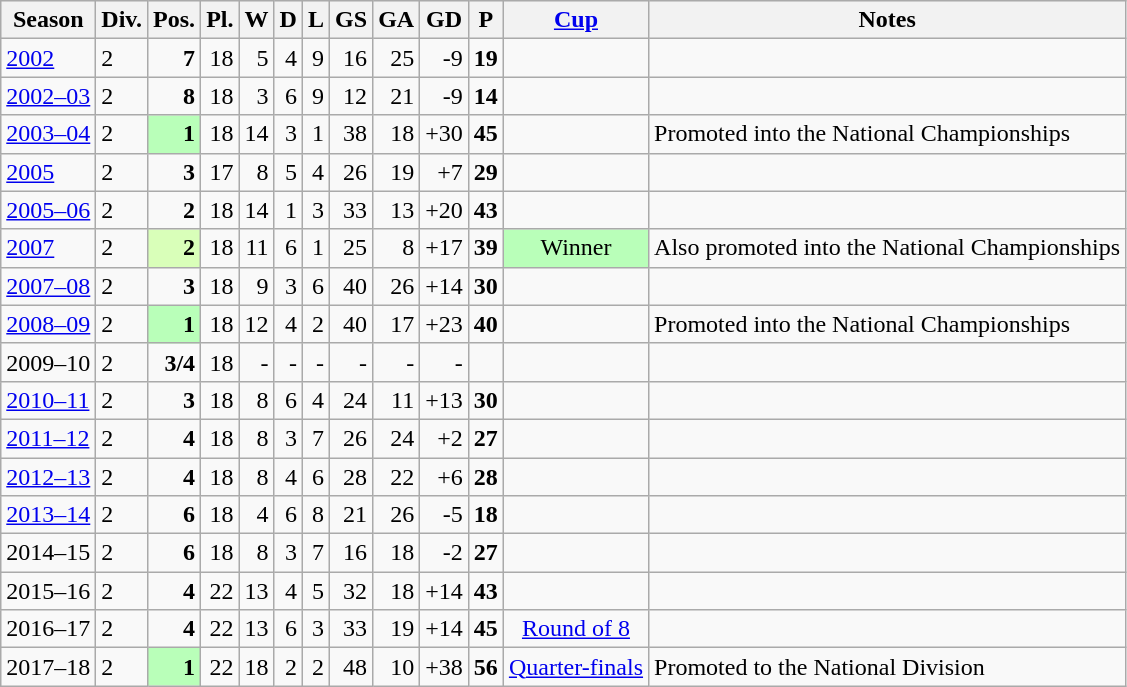<table class="wikitable">
<tr style="background:#efefef;">
<th>Season</th>
<th>Div.</th>
<th>Pos.</th>
<th>Pl.</th>
<th>W</th>
<th>D</th>
<th>L</th>
<th>GS</th>
<th>GA</th>
<th>GD</th>
<th>P</th>
<th><a href='#'>Cup</a></th>
<th>Notes</th>
</tr>
<tr>
<td><a href='#'>2002</a></td>
<td>2</td>
<td align=right><strong>7</strong></td>
<td align=right>18</td>
<td align=right>5</td>
<td align=right>4</td>
<td align=right>9</td>
<td align=right>16</td>
<td align=right>25</td>
<td align=right>-9</td>
<td align=right><strong>19</strong></td>
<td></td>
<td></td>
</tr>
<tr>
<td><a href='#'>2002–03</a></td>
<td>2</td>
<td align=right><strong>8</strong></td>
<td align=right>18</td>
<td align=right>3</td>
<td align=right>6</td>
<td align=right>9</td>
<td align=right>12</td>
<td align=right>21</td>
<td align=right>-9</td>
<td align=right><strong>14</strong></td>
<td></td>
<td></td>
</tr>
<tr>
<td><a href='#'>2003–04</a></td>
<td>2</td>
<td align=right bgcolor=#B9FFB9><strong>1</strong></td>
<td align=right>18</td>
<td align=right>14</td>
<td align=right>3</td>
<td align=right>1</td>
<td align=right>38</td>
<td align=right>18</td>
<td align=right>+30</td>
<td align=right><strong>45</strong></td>
<td></td>
<td>Promoted into the National Championships</td>
</tr>
<tr>
<td><a href='#'>2005</a></td>
<td>2</td>
<td align=right><strong>3</strong></td>
<td align=right>17</td>
<td align=right>8</td>
<td align=right>5</td>
<td align=right>4</td>
<td align=right>26</td>
<td align=right>19</td>
<td align=right>+7</td>
<td align=right><strong>29</strong></td>
<td></td>
<td></td>
</tr>
<tr>
<td><a href='#'>2005–06</a></td>
<td>2</td>
<td align=right><strong>2</strong></td>
<td align=right>18</td>
<td align=right>14</td>
<td align=right>1</td>
<td align=right>3</td>
<td align=right>33</td>
<td align=right>13</td>
<td align=right>+20</td>
<td align=right><strong>43</strong></td>
<td></td>
<td></td>
</tr>
<tr>
<td><a href='#'>2007</a></td>
<td>2</td>
<td align=right bgcolor=#D9FFB9><strong>2</strong></td>
<td align=right>18</td>
<td align=right>11</td>
<td align=right>6</td>
<td align=right>1</td>
<td align=right>25</td>
<td align=right>8</td>
<td align=right>+17</td>
<td align=right><strong>39</strong></td>
<td align=center bgcolor=#B9FFB9>Winner</td>
<td>Also promoted into the National Championships</td>
</tr>
<tr>
<td><a href='#'>2007–08</a></td>
<td>2</td>
<td align=right><strong>3</strong></td>
<td align=right>18</td>
<td align=right>9</td>
<td align=right>3</td>
<td align=right>6</td>
<td align=right>40</td>
<td align=right>26</td>
<td align=right>+14</td>
<td align=right><strong>30</strong></td>
<td></td>
<td></td>
</tr>
<tr>
<td><a href='#'>2008–09</a></td>
<td>2</td>
<td align=right bgcolor=#B9FFB9><strong>1</strong></td>
<td align=right>18</td>
<td align=right>12</td>
<td align=right>4</td>
<td align=right>2</td>
<td align=right>40</td>
<td align=right>17</td>
<td align=right>+23</td>
<td align=right><strong>40</strong></td>
<td></td>
<td>Promoted into the National Championships</td>
</tr>
<tr>
<td>2009–10</td>
<td>2</td>
<td align=right><strong>3/4</strong></td>
<td align=right>18</td>
<td align=right>-</td>
<td align=right>-</td>
<td align=right>-</td>
<td align=right>-</td>
<td align=right>-</td>
<td align=right>-</td>
<td align=right></td>
<td></td>
<td></td>
</tr>
<tr>
<td><a href='#'>2010–11</a></td>
<td>2</td>
<td align=right><strong>3</strong></td>
<td align=right>18</td>
<td align=right>8</td>
<td align=right>6</td>
<td align=right>4</td>
<td align=right>24</td>
<td align=right>11</td>
<td align=right>+13</td>
<td align=right><strong>30</strong></td>
<td></td>
<td></td>
</tr>
<tr>
<td><a href='#'>2011–12</a></td>
<td>2</td>
<td align=right><strong>4</strong></td>
<td align=right>18</td>
<td align=right>8</td>
<td align=right>3</td>
<td align=right>7</td>
<td align=right>26</td>
<td align=right>24</td>
<td align=right>+2</td>
<td align=right><strong>27</strong></td>
<td></td>
<td></td>
</tr>
<tr>
<td><a href='#'>2012–13</a></td>
<td>2</td>
<td align=right><strong>4</strong></td>
<td align=right>18</td>
<td align=right>8</td>
<td align=right>4</td>
<td align=right>6</td>
<td align=right>28</td>
<td align=right>22</td>
<td align=right>+6</td>
<td align=right><strong>28</strong></td>
<td></td>
<td></td>
</tr>
<tr>
<td><a href='#'>2013–14</a></td>
<td>2</td>
<td align=right><strong>6</strong></td>
<td align=right>18</td>
<td align=right>4</td>
<td align=right>6</td>
<td align=right>8</td>
<td align=right>21</td>
<td align=right>26</td>
<td align=right>-5</td>
<td align=right><strong>18</strong></td>
<td></td>
<td></td>
</tr>
<tr>
<td>2014–15</td>
<td>2</td>
<td align=right><strong>6</strong></td>
<td align=right>18</td>
<td align=right>8</td>
<td align=right>3</td>
<td align=right>7</td>
<td align=right>16</td>
<td align=right>18</td>
<td align=right>-2</td>
<td align=right><strong>27</strong></td>
<td></td>
<td></td>
</tr>
<tr>
<td>2015–16</td>
<td>2</td>
<td align=right><strong>4</strong></td>
<td align=right>22</td>
<td align=right>13</td>
<td align=right>4</td>
<td align=right>5</td>
<td align=right>32</td>
<td align=right>18</td>
<td align=right>+14</td>
<td align=right><strong>43</strong></td>
<td></td>
<td></td>
</tr>
<tr>
<td>2016–17</td>
<td>2</td>
<td align=right><strong>4</strong></td>
<td align=right>22</td>
<td align=right>13</td>
<td align=right>6</td>
<td align=right>3</td>
<td align=right>33</td>
<td align=right>19</td>
<td align=right>+14</td>
<td align=right><strong>45</strong></td>
<td align=center><a href='#'>Round of 8</a></td>
<td></td>
</tr>
<tr>
<td>2017–18</td>
<td>2</td>
<td align=right bgcolor=B9FFB9><strong>1</strong></td>
<td align=right>22</td>
<td align=right>18</td>
<td align=right>2</td>
<td align=right>2</td>
<td align=right>48</td>
<td align=right>10</td>
<td align=right>+38</td>
<td align=right><strong>56</strong></td>
<td><a href='#'>Quarter-finals</a></td>
<td>Promoted to the National Division</td>
</tr>
</table>
